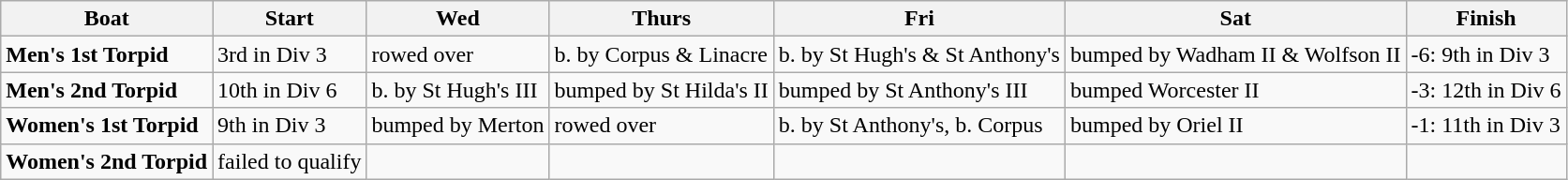<table class="wikitable">
<tr>
<th>Boat</th>
<th>Start</th>
<th>Wed</th>
<th>Thurs</th>
<th>Fri</th>
<th>Sat</th>
<th>Finish</th>
</tr>
<tr>
<td><strong>Men's 1st Torpid</strong></td>
<td>3rd in Div 3</td>
<td>rowed over</td>
<td>b. by Corpus & Linacre</td>
<td>b. by St Hugh's & St Anthony's</td>
<td>bumped by Wadham II & Wolfson II</td>
<td>-6: 9th in Div 3</td>
</tr>
<tr>
<td><strong>Men's 2nd Torpid</strong></td>
<td>10th in Div 6</td>
<td>b. by St Hugh's III</td>
<td>bumped by St Hilda's II</td>
<td>bumped by St Anthony's III</td>
<td>bumped Worcester II</td>
<td>-3: 12th in Div 6</td>
</tr>
<tr>
<td><strong>Women's 1st Torpid</strong></td>
<td>9th in Div 3</td>
<td>bumped by Merton</td>
<td>rowed over</td>
<td>b. by St Anthony's, b. Corpus</td>
<td>bumped by Oriel II</td>
<td>-1: 11th in Div 3</td>
</tr>
<tr>
<td><strong>Women's 2nd Torpid</strong></td>
<td>failed to qualify</td>
<td></td>
<td></td>
<td></td>
<td></td>
<td></td>
</tr>
</table>
